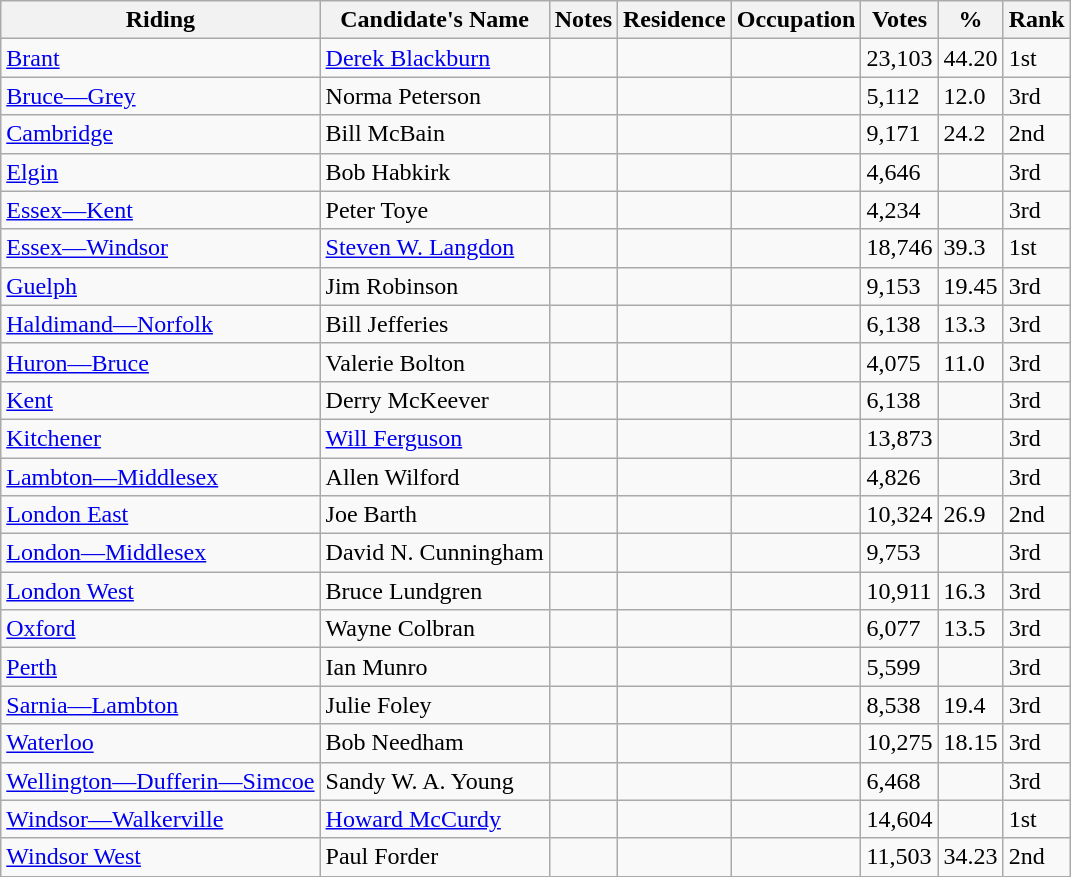<table class="wikitable sortable">
<tr>
<th>Riding<br></th>
<th>Candidate's Name</th>
<th>Notes</th>
<th>Residence</th>
<th>Occupation</th>
<th>Votes</th>
<th>%</th>
<th>Rank</th>
</tr>
<tr>
<td><a href='#'>Brant</a></td>
<td><a href='#'>Derek Blackburn</a></td>
<td></td>
<td></td>
<td></td>
<td>23,103</td>
<td>44.20</td>
<td>1st</td>
</tr>
<tr>
<td><a href='#'>Bruce—Grey</a></td>
<td>Norma Peterson</td>
<td></td>
<td></td>
<td></td>
<td>5,112</td>
<td>12.0</td>
<td>3rd</td>
</tr>
<tr>
<td><a href='#'>Cambridge</a></td>
<td>Bill McBain</td>
<td></td>
<td></td>
<td></td>
<td>9,171</td>
<td>24.2</td>
<td>2nd</td>
</tr>
<tr>
<td><a href='#'>Elgin</a></td>
<td>Bob Habkirk</td>
<td></td>
<td></td>
<td></td>
<td>4,646</td>
<td></td>
<td>3rd</td>
</tr>
<tr>
<td><a href='#'>Essex—Kent</a></td>
<td>Peter Toye</td>
<td></td>
<td></td>
<td></td>
<td>4,234</td>
<td></td>
<td>3rd</td>
</tr>
<tr>
<td><a href='#'>Essex—Windsor</a></td>
<td><a href='#'>Steven W. Langdon</a></td>
<td></td>
<td></td>
<td></td>
<td>18,746</td>
<td>39.3</td>
<td>1st</td>
</tr>
<tr>
<td><a href='#'>Guelph</a></td>
<td>Jim Robinson</td>
<td></td>
<td></td>
<td></td>
<td>9,153</td>
<td>19.45</td>
<td>3rd</td>
</tr>
<tr>
<td><a href='#'>Haldimand—Norfolk</a></td>
<td>Bill Jefferies</td>
<td></td>
<td></td>
<td></td>
<td>6,138</td>
<td>13.3</td>
<td>3rd</td>
</tr>
<tr>
<td><a href='#'>Huron—Bruce</a></td>
<td>Valerie Bolton</td>
<td></td>
<td></td>
<td></td>
<td>4,075</td>
<td>11.0</td>
<td>3rd</td>
</tr>
<tr>
<td><a href='#'>Kent</a></td>
<td>Derry McKeever</td>
<td></td>
<td></td>
<td></td>
<td>6,138</td>
<td></td>
<td>3rd</td>
</tr>
<tr>
<td><a href='#'>Kitchener</a></td>
<td><a href='#'>Will Ferguson</a></td>
<td></td>
<td></td>
<td></td>
<td>13,873</td>
<td></td>
<td>3rd</td>
</tr>
<tr>
<td><a href='#'>Lambton—Middlesex</a></td>
<td>Allen Wilford</td>
<td></td>
<td></td>
<td></td>
<td>4,826</td>
<td></td>
<td>3rd</td>
</tr>
<tr>
<td><a href='#'>London East</a></td>
<td>Joe Barth</td>
<td></td>
<td></td>
<td></td>
<td>10,324</td>
<td>26.9</td>
<td>2nd</td>
</tr>
<tr>
<td><a href='#'>London—Middlesex</a></td>
<td>David N. Cunningham</td>
<td></td>
<td></td>
<td></td>
<td>9,753</td>
<td></td>
<td>3rd</td>
</tr>
<tr>
<td><a href='#'>London West</a></td>
<td>Bruce Lundgren</td>
<td></td>
<td></td>
<td></td>
<td>10,911</td>
<td>16.3</td>
<td>3rd</td>
</tr>
<tr>
<td><a href='#'>Oxford</a></td>
<td>Wayne Colbran</td>
<td></td>
<td></td>
<td></td>
<td>6,077</td>
<td>13.5</td>
<td>3rd</td>
</tr>
<tr>
<td><a href='#'>Perth</a></td>
<td>Ian Munro</td>
<td></td>
<td></td>
<td></td>
<td>5,599</td>
<td></td>
<td>3rd</td>
</tr>
<tr>
<td><a href='#'>Sarnia—Lambton</a></td>
<td>Julie Foley</td>
<td></td>
<td></td>
<td></td>
<td>8,538</td>
<td>19.4</td>
<td>3rd</td>
</tr>
<tr>
<td><a href='#'>Waterloo</a></td>
<td>Bob Needham</td>
<td></td>
<td></td>
<td></td>
<td>10,275</td>
<td>18.15</td>
<td>3rd</td>
</tr>
<tr>
<td><a href='#'>Wellington—Dufferin—Simcoe</a></td>
<td>Sandy W. A. Young</td>
<td></td>
<td></td>
<td></td>
<td>6,468</td>
<td></td>
<td>3rd</td>
</tr>
<tr>
<td><a href='#'>Windsor—Walkerville</a></td>
<td><a href='#'>Howard McCurdy</a></td>
<td></td>
<td></td>
<td></td>
<td>14,604</td>
<td></td>
<td>1st</td>
</tr>
<tr>
<td><a href='#'>Windsor West</a></td>
<td>Paul Forder</td>
<td></td>
<td></td>
<td></td>
<td>11,503</td>
<td>34.23</td>
<td>2nd</td>
</tr>
</table>
